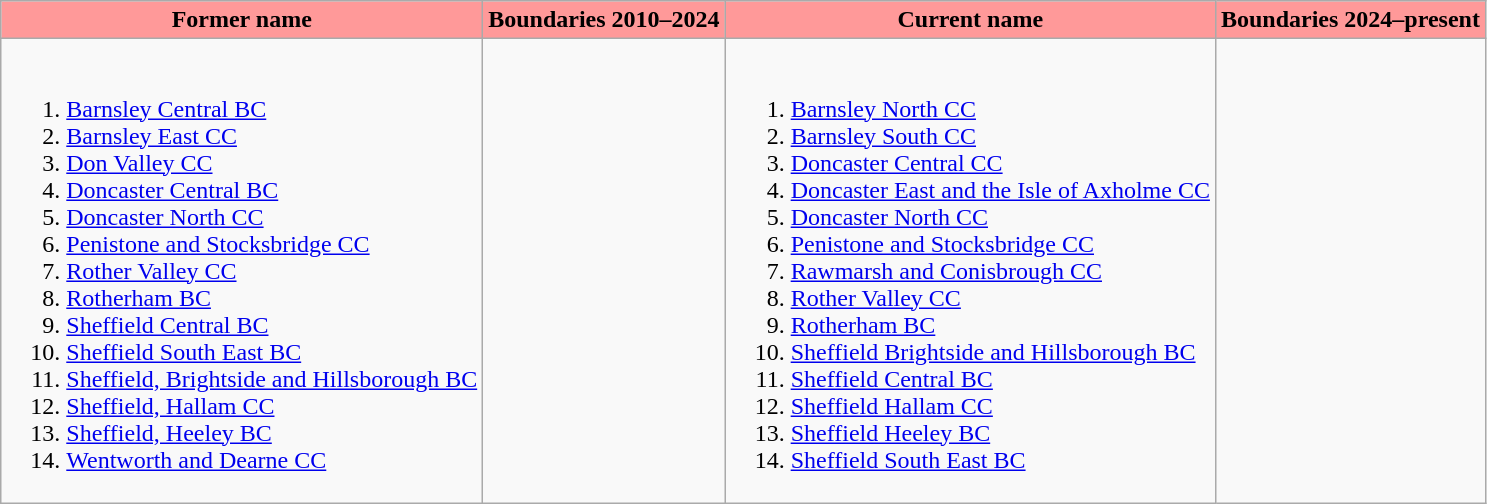<table class="wikitable">
<tr>
<th style="background-color:#ff9999">Former name</th>
<th style="background-color:#ff9999">Boundaries 2010–2024</th>
<th style="background-color:#ff9999">Current name</th>
<th style="background-color:#ff9999">Boundaries 2024–present</th>
</tr>
<tr>
<td><br><ol><li><a href='#'>Barnsley Central BC</a></li><li><a href='#'>Barnsley East CC</a></li><li><a href='#'>Don Valley CC</a></li><li><a href='#'>Doncaster Central BC</a></li><li><a href='#'>Doncaster North CC</a></li><li><a href='#'>Penistone and Stocksbridge CC</a></li><li><a href='#'>Rother Valley CC</a></li><li><a href='#'>Rotherham BC</a></li><li><a href='#'>Sheffield Central BC</a></li><li><a href='#'>Sheffield South East BC</a></li><li><a href='#'>Sheffield, Brightside and Hillsborough BC</a></li><li><a href='#'>Sheffield, Hallam CC</a></li><li><a href='#'>Sheffield, Heeley BC</a></li><li><a href='#'>Wentworth and Dearne CC</a></li></ol></td>
<td></td>
<td><br><ol><li><a href='#'>Barnsley North CC</a></li><li><a href='#'>Barnsley South CC</a></li><li><a href='#'>Doncaster Central CC</a></li><li><a href='#'>Doncaster East and the Isle of Axholme CC</a></li><li><a href='#'>Doncaster North CC</a></li><li><a href='#'>Penistone and Stocksbridge CC</a></li><li><a href='#'>Rawmarsh and Conisbrough CC</a></li><li><a href='#'>Rother Valley CC</a></li><li><a href='#'>Rotherham BC</a></li><li><a href='#'>Sheffield Brightside and Hillsborough BC</a></li><li><a href='#'>Sheffield Central BC</a></li><li><a href='#'>Sheffield Hallam CC</a></li><li><a href='#'>Sheffield Heeley BC</a></li><li><a href='#'>Sheffield South East BC</a></li></ol></td>
<td></td>
</tr>
</table>
